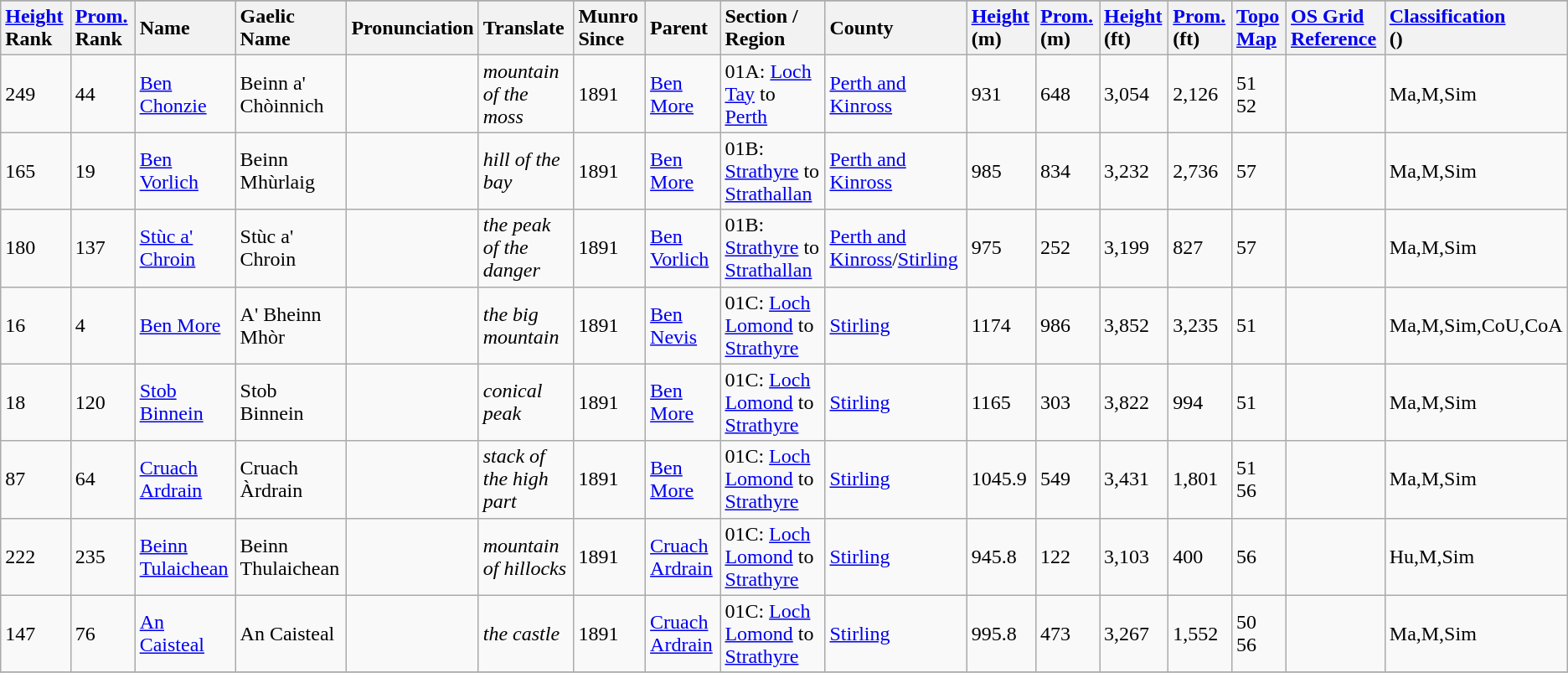<table class="wikitable sortable" style="text-align:left">
<tr>
</tr>
<tr>
<th style="text-align:left"><a href='#'>Height</a> Rank</th>
<th style="text-align:left"><a href='#'>Prom.</a> Rank</th>
<th style="text-align:left">Name</th>
<th style="text-align:left">Gaelic Name</th>
<th style="text-align:left">Pronunciation</th>
<th style="text-align:left">Translate</th>
<th style="text-align:left">Munro Since</th>
<th style="text-align:left">Parent</th>
<th style="text-align:left">Section / Region</th>
<th style="text-align:left">County</th>
<th style="text-align:left"><a href='#'>Height</a> (m)</th>
<th style="text-align:left"><a href='#'>Prom.</a> (m)</th>
<th style="text-align:left"><a href='#'>Height</a> (ft)</th>
<th style="text-align:left"><a href='#'>Prom.</a> (ft)</th>
<th style="text-align:left"><a href='#'>Topo Map</a></th>
<th style="text-align:left"><a href='#'>OS Grid Reference</a></th>
<th style="text-align:left"><a href='#'>Classification</a><br>()</th>
</tr>
<tr>
<td>249</td>
<td>44</td>
<td><a href='#'>Ben Chonzie</a></td>
<td>Beinn a' Chòinnich</td>
<td></td>
<td><em>mountain of the moss</em></td>
<td>1891</td>
<td><a href='#'>Ben More</a></td>
<td>01A: <a href='#'>Loch Tay</a> to <a href='#'>Perth</a></td>
<td><a href='#'>Perth and Kinross</a></td>
<td>931</td>
<td>648</td>
<td>3,054</td>
<td>2,126</td>
<td>51 52</td>
<td></td>
<td>Ma,M,Sim</td>
</tr>
<tr>
<td>165</td>
<td>19</td>
<td><a href='#'>Ben Vorlich</a></td>
<td>Beinn Mhùrlaig</td>
<td></td>
<td><em>hill of the bay</em></td>
<td>1891</td>
<td><a href='#'>Ben More</a></td>
<td>01B: <a href='#'>Strathyre</a> to <a href='#'>Strathallan</a></td>
<td><a href='#'>Perth and Kinross</a></td>
<td>985</td>
<td>834</td>
<td>3,232</td>
<td>2,736</td>
<td>57</td>
<td></td>
<td>Ma,M,Sim</td>
</tr>
<tr>
<td>180</td>
<td>137</td>
<td><a href='#'>Stùc a' Chroin</a></td>
<td>Stùc a' Chroin</td>
<td></td>
<td><em>the peak of the danger</em></td>
<td>1891</td>
<td><a href='#'>Ben Vorlich</a></td>
<td>01B: <a href='#'>Strathyre</a> to <a href='#'>Strathallan</a></td>
<td><a href='#'>Perth and Kinross</a>/<a href='#'>Stirling</a></td>
<td>975</td>
<td>252</td>
<td>3,199</td>
<td>827</td>
<td>57</td>
<td></td>
<td>Ma,M,Sim</td>
</tr>
<tr>
<td>16</td>
<td>4</td>
<td><a href='#'>Ben More</a></td>
<td>A' Bheinn Mhòr</td>
<td></td>
<td><em>the big mountain</em></td>
<td>1891</td>
<td><a href='#'>Ben Nevis</a></td>
<td>01C: <a href='#'>Loch Lomond</a> to <a href='#'>Strathyre</a></td>
<td><a href='#'>Stirling</a></td>
<td>1174</td>
<td>986</td>
<td>3,852</td>
<td>3,235</td>
<td>51</td>
<td></td>
<td>Ma,M,Sim,CoU,CoA</td>
</tr>
<tr>
<td>18</td>
<td>120</td>
<td><a href='#'>Stob Binnein</a></td>
<td>Stob Binnein</td>
<td></td>
<td><em>conical peak</em></td>
<td>1891</td>
<td><a href='#'>Ben More</a></td>
<td>01C: <a href='#'>Loch Lomond</a> to <a href='#'>Strathyre</a></td>
<td><a href='#'>Stirling</a></td>
<td>1165</td>
<td>303</td>
<td>3,822</td>
<td>994</td>
<td>51</td>
<td></td>
<td>Ma,M,Sim</td>
</tr>
<tr>
<td>87</td>
<td>64</td>
<td><a href='#'>Cruach Ardrain</a></td>
<td>Cruach Àrdrain</td>
<td></td>
<td><em>stack of the high part</em></td>
<td>1891</td>
<td><a href='#'>Ben More</a></td>
<td>01C: <a href='#'>Loch Lomond</a> to <a href='#'>Strathyre</a></td>
<td><a href='#'>Stirling</a></td>
<td>1045.9</td>
<td>549</td>
<td>3,431</td>
<td>1,801</td>
<td>51 56</td>
<td></td>
<td>Ma,M,Sim</td>
</tr>
<tr>
<td>222</td>
<td>235</td>
<td><a href='#'>Beinn Tulaichean</a></td>
<td>Beinn Thulaichean</td>
<td></td>
<td><em>mountain of hillocks</em></td>
<td>1891</td>
<td><a href='#'>Cruach Ardrain</a></td>
<td>01C: <a href='#'>Loch Lomond</a> to <a href='#'>Strathyre</a></td>
<td><a href='#'>Stirling</a></td>
<td>945.8</td>
<td>122</td>
<td>3,103</td>
<td>400</td>
<td>56</td>
<td></td>
<td>Hu,M,Sim</td>
</tr>
<tr>
<td>147</td>
<td>76</td>
<td><a href='#'>An Caisteal</a></td>
<td>An Caisteal</td>
<td></td>
<td><em>the castle</em></td>
<td>1891</td>
<td><a href='#'>Cruach Ardrain</a></td>
<td>01C: <a href='#'>Loch Lomond</a> to <a href='#'>Strathyre</a></td>
<td><a href='#'>Stirling</a></td>
<td>995.8</td>
<td>473</td>
<td>3,267</td>
<td>1,552</td>
<td>50 56</td>
<td></td>
<td>Ma,M,Sim</td>
</tr>
<tr>
</tr>
</table>
